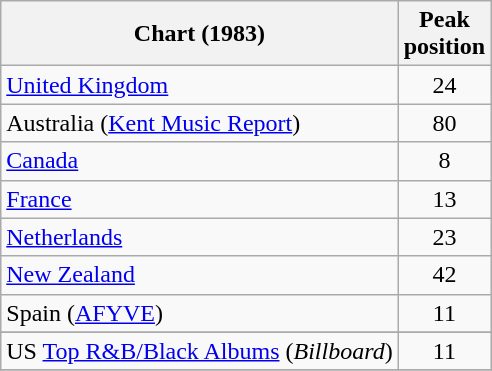<table class="wikitable sortable">
<tr>
<th>Chart (1983)</th>
<th>Peak<br>position</th>
</tr>
<tr>
<td><a href='#'>United Kingdom</a></td>
<td align="center">24</td>
</tr>
<tr>
<td>Australia (<a href='#'>Kent Music Report</a>)</td>
<td style="text-align:center;">80</td>
</tr>
<tr>
<td><a href='#'>Canada</a></td>
<td align="center">8</td>
</tr>
<tr>
<td><a href='#'>France</a></td>
<td align="center">13</td>
</tr>
<tr>
<td><a href='#'>Netherlands</a></td>
<td align="center">23</td>
</tr>
<tr>
<td><a href='#'>New Zealand</a></td>
<td align="center">42</td>
</tr>
<tr>
<td>Spain (<a href='#'>AFYVE</a>)</td>
<td align="center">11</td>
</tr>
<tr>
</tr>
<tr>
<td>US <a href='#'>Top R&B/Black Albums</a> (<em>Billboard</em>)</td>
<td align="center">11</td>
</tr>
<tr>
</tr>
</table>
